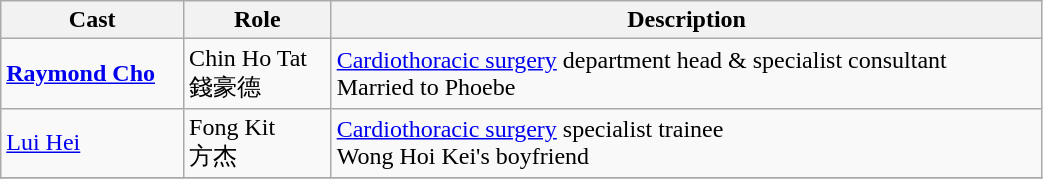<table class="wikitable" width="55%">
<tr>
<th>Cast</th>
<th>Role</th>
<th>Description</th>
</tr>
<tr>
<td><strong><a href='#'>Raymond Cho</a></strong></td>
<td>Chin Ho Tat<br>錢豪德</td>
<td><a href='#'>Cardiothoracic surgery</a> department head & specialist consultant<br> Married to Phoebe</td>
</tr>
<tr>
<td><a href='#'>Lui Hei</a></td>
<td>Fong Kit<br>方杰</td>
<td><a href='#'>Cardiothoracic surgery</a> specialist trainee<br> Wong Hoi Kei's boyfriend</td>
</tr>
<tr>
</tr>
</table>
